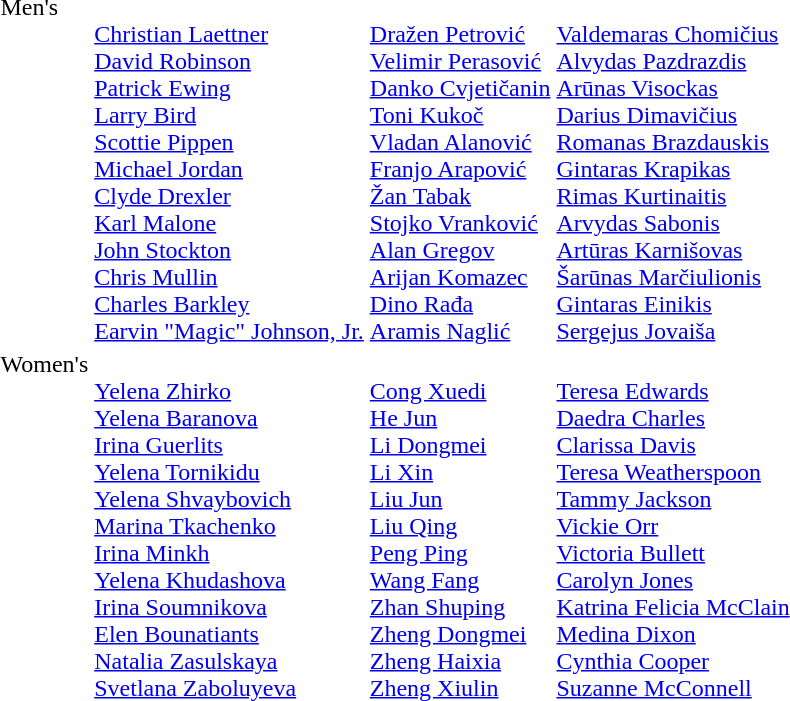<table>
<tr valign="top">
<td>Men's <br></td>
<td><br><a href='#'>Christian Laettner</a><br><a href='#'>David Robinson</a><br><a href='#'>Patrick Ewing</a> <br><a href='#'>Larry Bird</a><br> <a href='#'>Scottie Pippen</a><br> <a href='#'>Michael Jordan</a><br> <a href='#'>Clyde Drexler</a><br> <a href='#'>Karl Malone</a><br> <a href='#'>John Stockton</a><br> <a href='#'>Chris Mullin</a><br> <a href='#'>Charles Barkley</a><br> <a href='#'>Earvin "Magic" Johnson, Jr.</a></td>
<td><br><a href='#'>Dražen Petrović</a><br><a href='#'>Velimir Perasović</a><br><a href='#'>Danko Cvjetičanin</a><br><a href='#'>Toni Kukoč</a><br><a href='#'>Vladan Alanović</a><br><a href='#'>Franjo Arapović</a><br><a href='#'>Žan Tabak</a><br><a href='#'>Stojko Vranković</a><br><a href='#'>Alan Gregov</a><br><a href='#'>Arijan Komazec</a><br><a href='#'>Dino Rađa</a><br><a href='#'>Aramis Naglić</a></td>
<td><br><a href='#'>Valdemaras Chomičius</a><br><a href='#'>Alvydas Pazdrazdis</a><br><a href='#'>Arūnas Visockas</a><br><a href='#'>Darius Dimavičius</a><br><a href='#'>Romanas Brazdauskis</a><br><a href='#'>Gintaras Krapikas</a><br><a href='#'>Rimas Kurtinaitis</a><br><a href='#'>Arvydas Sabonis</a><br><a href='#'>Artūras Karnišovas</a><br><a href='#'>Šarūnas Marčiulionis</a><br><a href='#'>Gintaras Einikis</a><br><a href='#'>Sergejus Jovaiša</a></td>
</tr>
<tr valign="top">
<td>Women's<br></td>
<td><br><a href='#'>Yelena Zhirko</a><br><a href='#'>Yelena Baranova</a><br><a href='#'>Irina Guerlits</a><br><a href='#'>Yelena Tornikidu</a><br><a href='#'>Yelena Shvaybovich</a><br><a href='#'>Marina Tkachenko</a><br><a href='#'>Irina Minkh</a><br><a href='#'>Yelena Khudashova</a><br><a href='#'>Irina Soumnikova</a><br><a href='#'>Elen Bounatiants</a><br><a href='#'>Natalia Zasulskaya</a><br><a href='#'>Svetlana Zaboluyeva</a></td>
<td><br><a href='#'>Cong Xuedi</a><br><a href='#'>He Jun</a><br><a href='#'>Li Dongmei</a><br><a href='#'>Li Xin</a><br><a href='#'>Liu Jun</a><br><a href='#'>Liu Qing</a><br><a href='#'>Peng Ping</a><br><a href='#'>Wang Fang</a><br><a href='#'>Zhan Shuping</a><br><a href='#'>Zheng Dongmei</a><br><a href='#'>Zheng Haixia</a><br><a href='#'>Zheng Xiulin</a></td>
<td><br><a href='#'>Teresa Edwards</a><br><a href='#'>Daedra Charles</a><br><a href='#'>Clarissa Davis</a><br><a href='#'>Teresa Weatherspoon</a><br><a href='#'>Tammy Jackson</a><br><a href='#'>Vickie Orr</a><br><a href='#'>Victoria Bullett</a><br><a href='#'>Carolyn Jones</a><br><a href='#'>Katrina Felicia McClain</a><br><a href='#'>Medina Dixon</a><br><a href='#'>Cynthia Cooper</a><br><a href='#'>Suzanne McConnell</a></td>
</tr>
</table>
